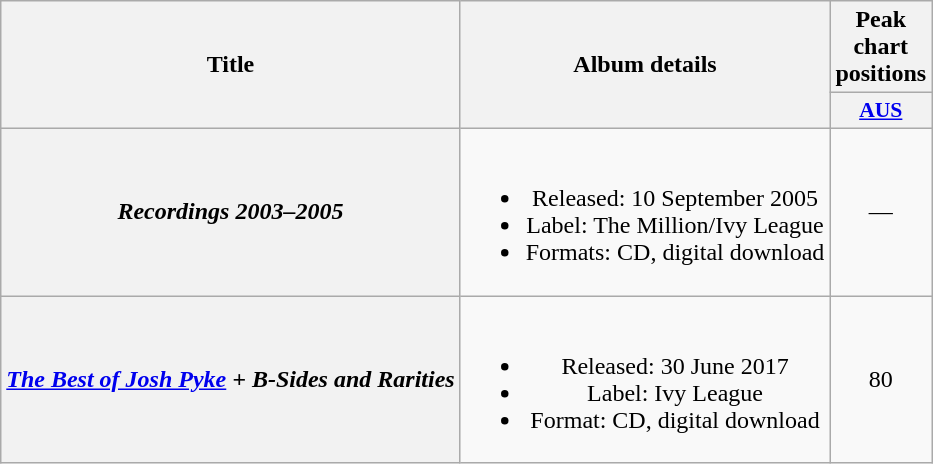<table class="wikitable plainrowheaders" style="text-align:center;">
<tr>
<th scope="col" rowspan="2">Title</th>
<th scope="col" rowspan="2">Album details</th>
<th scope="col" colspan="1">Peak chart positions</th>
</tr>
<tr>
<th scope="col" style="width:2.5em;font-size:90%;"><a href='#'>AUS</a><br></th>
</tr>
<tr>
<th scope="row"><em>Recordings 2003–2005</em></th>
<td><br><ul><li>Released: 10 September 2005</li><li>Label: The Million/Ivy League</li><li>Formats: CD, digital download</li></ul></td>
<td>—</td>
</tr>
<tr>
<th scope="row"><em><a href='#'>The Best of Josh Pyke</a> + B-Sides and Rarities</em></th>
<td><br><ul><li>Released: 30 June 2017</li><li>Label: Ivy League</li><li>Format: CD, digital download</li></ul></td>
<td>80</td>
</tr>
</table>
